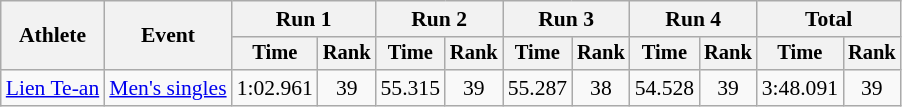<table class="wikitable" style="font-size:90%">
<tr>
<th rowspan="2">Athlete</th>
<th rowspan="2">Event</th>
<th colspan=2>Run 1</th>
<th colspan=2>Run 2</th>
<th colspan=2>Run 3</th>
<th colspan=2>Run 4</th>
<th colspan=2>Total</th>
</tr>
<tr style="font-size:95%">
<th>Time</th>
<th>Rank</th>
<th>Time</th>
<th>Rank</th>
<th>Time</th>
<th>Rank</th>
<th>Time</th>
<th>Rank</th>
<th>Time</th>
<th>Rank</th>
</tr>
<tr align=center>
<td align=left><a href='#'>Lien Te-an</a></td>
<td align=left><a href='#'>Men's singles</a></td>
<td>1:02.961</td>
<td>39</td>
<td>55.315</td>
<td>39</td>
<td>55.287</td>
<td>38</td>
<td>54.528</td>
<td>39</td>
<td>3:48.091</td>
<td>39</td>
</tr>
</table>
